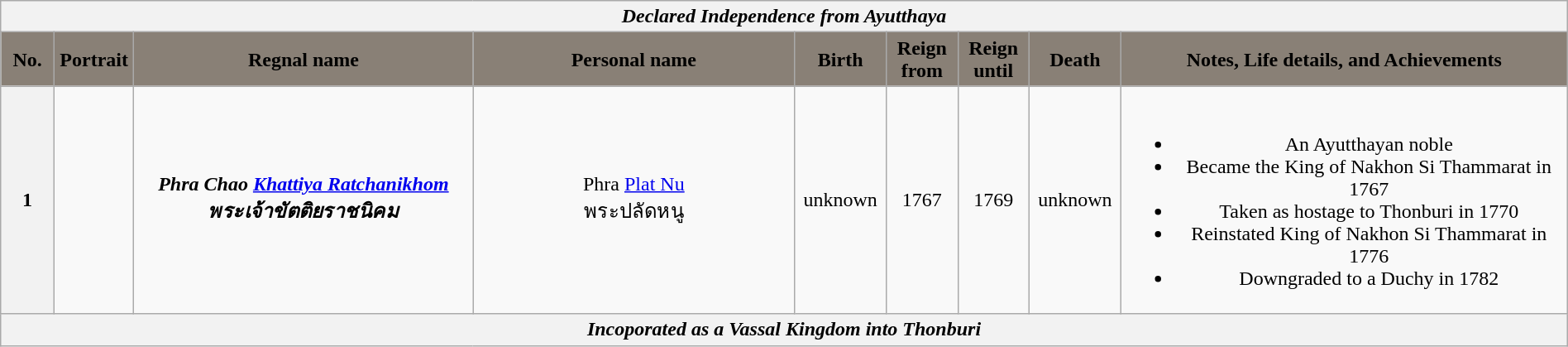<table class="wikitable" style="text-align:center; width:100%;">
<tr>
<th colspan="9"><em>Declared Independence from Ayutthaya</em></th>
</tr>
<tr>
<th width="3%" style="background-color:#898076">No.</th>
<th width="1%" style="background-color:#898076">Portrait</th>
<th width="19%" style="background-color:#898076">Regnal name</th>
<th width="18%" style="background-color:#898076">Personal name</th>
<th width="4%" style="background-color:#898076">Birth</th>
<th width="4%" style="background-color:#898076">Reign from</th>
<th width="4%" style="background-color:#898076">Reign until</th>
<th width="4%" style="background-color:#898076">Death</th>
<th width="25%" style="background-color:#898076">Notes, Life details, and Achievements</th>
</tr>
<tr>
<th>1</th>
<td></td>
<td><strong><em>Phra Chao<em> <a href='#'>Khattiya Ratchanikhom</a><strong><br>พระเจ้าขัตติยราชนิคม</td>
<td></em></strong>Phra</em> <a href='#'>Plat Nu</a></strong><br>พระปลัดหนู</td>
<td>unknown</td>
<td>1767</td>
<td>1769</td>
<td>unknown</td>
<td><br><ul><li>An Ayutthayan noble</li><li>Became the King of Nakhon Si Thammarat in 1767</li><li>Taken as hostage to Thonburi in 1770</li><li>Reinstated King of Nakhon Si Thammarat in 1776</li><li>Downgraded to a Duchy in 1782</li></ul></td>
</tr>
<tr>
<th colspan="9"><em>Incoporated as a Vassal Kingdom into Thonburi</em></th>
</tr>
</table>
